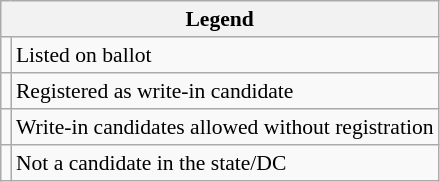<table class="wikitable collapsible" style="font-size:90%; line-height:1.2">
<tr>
<th colspan=2>Legend</th>
</tr>
<tr>
<td></td>
<td>Listed on ballot</td>
</tr>
<tr>
<td></td>
<td>Registered as write-in candidate</td>
</tr>
<tr>
<td></td>
<td>Write-in candidates allowed without registration</td>
</tr>
<tr>
<td></td>
<td>Not a candidate in the state/DC</td>
</tr>
</table>
